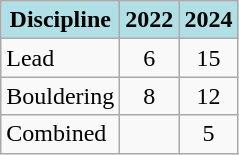<table class="wikitable" style="text-align: center">
<tr>
<th style="background: #b0e0e6;">Discipline</th>
<th style="background: #b0e0e6">2022</th>
<th style="background: #b0e0e6">2024</th>
</tr>
<tr>
<td align="left">Lead</td>
<td>6</td>
<td>15</td>
</tr>
<tr>
<td align="left">Bouldering</td>
<td>8</td>
<td>12</td>
</tr>
<tr>
<td align="left">Combined</td>
<td></td>
<td>5</td>
</tr>
</table>
